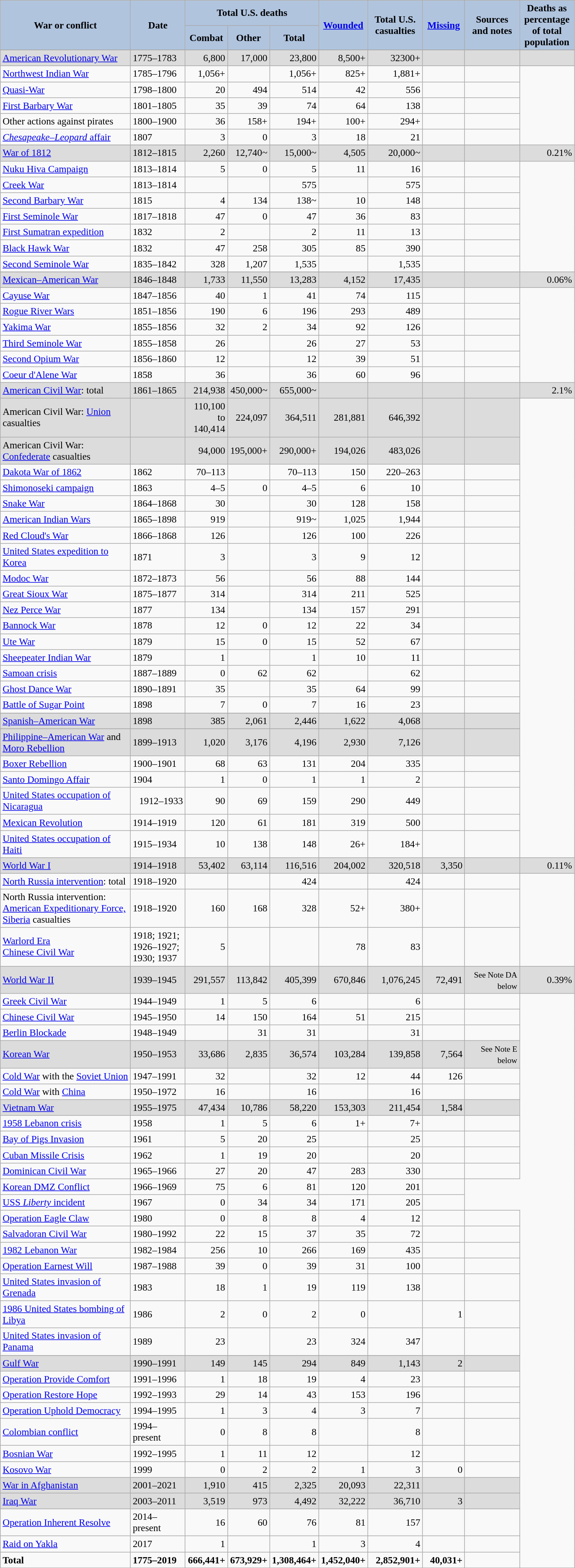<table class="wikitable sortable" style="font-size:97%; text-align:right">
<tr>
<th rowspan="2" style="background:#B0C4DE" width="200px">War or conflict</th>
<th rowspan="2" style="background:#B0C4DE" width="80px"  data-sort-type="number">Date</th>
<th colspan="3" style="background:#B0C4DE"   data-sort-type="number">Total U.S. deaths</th>
<th rowspan="2" style="background:#B0C4DE" width="60px"  data-sort-type="number"><a href='#'>Wounded</a></th>
<th rowspan="2" style="background:#B0C4DE" width="80px"  data-sort-type="number">Total U.S. casualties<br></th>
<th rowspan="2" style="background:#B0C4DE" width="60px"  data-sort-type="number"><a href='#'>Missing</a></th>
<th rowspan="2" style="background:#B0C4DE" width="80px" class="unsortable">Sources and notes</th>
<th rowspan="2" style="background:#B0C4DE" width="80px">Deaths as percentage of total population</th>
</tr>
<tr>
<th style="background:#B0C4DE" width="60px"   data-sort-type="number">Combat</th>
<th style="background:#B0C4DE" width="60px"   data-sort-type="number">Other</th>
<th style="background:#B0C4DE" width="60px"   data-sort-type="number">Total</th>
</tr>
<tr bgcolor="Gainsboro">
</tr>
<tr bgcolor="Gainsboro">
<td align="left"><a href='#'>American Revolutionary War</a></td>
<td align="left">1775–1783</td>
<td>6,800</td>
<td>17,000</td>
<td>23,800</td>
<td>8,500+</td>
<td>32300+</td>
<td></td>
<td></td>
<td></td>
</tr>
<tr>
<td align="left"><a href='#'>Northwest Indian War</a></td>
<td align="left">1785–1796</td>
<td>1,056+</td>
<td></td>
<td>1,056+</td>
<td>825+</td>
<td>1,881+</td>
<td></td>
<td></td>
</tr>
<tr>
<td align="left"><a href='#'>Quasi-War</a></td>
<td align="left">1798–1800</td>
<td>20</td>
<td>494</td>
<td>514</td>
<td>42</td>
<td>556</td>
<td></td>
<td></td>
</tr>
<tr>
<td align="left"><a href='#'>First Barbary War</a></td>
<td align="left">1801–1805</td>
<td>35</td>
<td>39</td>
<td>74</td>
<td>64</td>
<td>138</td>
<td></td>
<td></td>
</tr>
<tr>
<td align="left">Other actions against pirates</td>
<td align="left">1800–1900</td>
<td>36</td>
<td>158+</td>
<td>194+</td>
<td>100+</td>
<td>294+</td>
<td></td>
<td></td>
</tr>
<tr>
<td align="left"><a href='#'><em>Chesapeake–Leopard</em> affair</a></td>
<td align="left">1807</td>
<td>3</td>
<td>0</td>
<td>3</td>
<td>18</td>
<td>21</td>
<td></td>
<td></td>
</tr>
<tr>
</tr>
<tr bgcolor="Gainsboro">
<td align="left"><a href='#'>War of 1812</a></td>
<td align="left">1812–1815</td>
<td>2,260</td>
<td>12,740~</td>
<td>15,000~</td>
<td>4,505</td>
<td>20,000~</td>
<td></td>
<td></td>
<td>0.21%</td>
</tr>
<tr>
<td align="left"><a href='#'>Nuku Hiva Campaign</a></td>
<td align="left">1813–1814</td>
<td>5</td>
<td>0</td>
<td>5</td>
<td>11</td>
<td>16</td>
<td></td>
<td></td>
</tr>
<tr>
<td align="left"><a href='#'>Creek War</a></td>
<td align="left">1813–1814</td>
<td></td>
<td></td>
<td>575</td>
<td></td>
<td>575</td>
<td></td>
<td></td>
</tr>
<tr>
<td align="left"><a href='#'>Second Barbary War</a></td>
<td align="left">1815</td>
<td>4</td>
<td>134</td>
<td>138~</td>
<td>10</td>
<td>148</td>
<td></td>
<td></td>
</tr>
<tr>
<td align="left"><a href='#'>First Seminole War</a></td>
<td align="left">1817–1818</td>
<td>47</td>
<td>0</td>
<td>47</td>
<td>36</td>
<td>83</td>
<td></td>
<td></td>
</tr>
<tr>
<td align="left"><a href='#'>First Sumatran expedition</a></td>
<td align="left">1832</td>
<td>2</td>
<td></td>
<td>2</td>
<td>11</td>
<td>13</td>
<td></td>
<td></td>
</tr>
<tr>
<td align="left"><a href='#'>Black Hawk War</a></td>
<td align="left">1832</td>
<td>47</td>
<td>258</td>
<td>305</td>
<td>85</td>
<td>390</td>
<td></td>
<td></td>
</tr>
<tr>
<td align="left"><a href='#'>Second Seminole War</a></td>
<td align="left">1835–1842</td>
<td>328</td>
<td>1,207</td>
<td>1,535</td>
<td></td>
<td>1,535</td>
<td></td>
<td></td>
</tr>
<tr>
</tr>
<tr bgcolor="Gainsboro">
<td align="left"><a href='#'>Mexican–American War</a></td>
<td align="left">1846–1848</td>
<td>1,733</td>
<td>11,550</td>
<td>13,283</td>
<td>4,152</td>
<td>17,435</td>
<td></td>
<td></td>
<td>0.06%</td>
</tr>
<tr>
<td align="left"><a href='#'>Cayuse War</a></td>
<td align="left">1847–1856</td>
<td>40</td>
<td>1</td>
<td>41</td>
<td>74</td>
<td>115</td>
<td></td>
<td></td>
</tr>
<tr>
<td align="left"><a href='#'>Rogue River Wars</a></td>
<td align="left">1851–1856</td>
<td>190</td>
<td>6</td>
<td>196</td>
<td>293</td>
<td>489</td>
<td></td>
<td></td>
</tr>
<tr>
<td align="left"><a href='#'>Yakima War</a></td>
<td align="left">1855–1856</td>
<td>32</td>
<td>2</td>
<td>34</td>
<td>92</td>
<td>126</td>
<td></td>
<td></td>
</tr>
<tr>
<td align="left"><a href='#'>Third Seminole War</a></td>
<td align="left">1855–1858</td>
<td>26</td>
<td></td>
<td>26</td>
<td>27</td>
<td>53</td>
<td></td>
<td></td>
</tr>
<tr>
<td align="left"><a href='#'>Second Opium War</a></td>
<td align="left">1856–1860</td>
<td>12</td>
<td></td>
<td>12</td>
<td>39</td>
<td>51</td>
<td></td>
<td></td>
</tr>
<tr>
<td align="left"><a href='#'>Coeur d'Alene War</a></td>
<td align="left">1858</td>
<td>36</td>
<td></td>
<td>36</td>
<td>60</td>
<td>96</td>
<td></td>
<td></td>
</tr>
<tr bgcolor="Gainsboro">
<td align="left" data-sort-value="Civil War"><a href='#'>American Civil War</a>: total</td>
<td align="left">1861–1865</td>
<td>214,938</td>
<td>450,000~</td>
<td>655,000~</td>
<td></td>
<td></td>
<td></td>
<td></td>
<td>2.1%</td>
</tr>
<tr bgcolor="Gainsboro">
<td align="left" data-sort-value="Civil War-1">American Civil War: <a href='#'>Union</a> casualties</td>
<td data-sort-value="1861–1865"></td>
<td>110,100 to 140,414</td>
<td>224,097</td>
<td>364,511</td>
<td>281,881</td>
<td>646,392</td>
<td></td>
<td></td>
</tr>
<tr bgcolor="Gainsboro">
<td align="left" data-sort-value="Civil War-2">American Civil War: <a href='#'>Confederate</a> casualties</td>
<td data-sort-value="1861–1865"></td>
<td>94,000</td>
<td>195,000+</td>
<td>290,000+</td>
<td>194,026</td>
<td>483,026</td>
<td></td>
<td></td>
</tr>
<tr>
<td align="left"><a href='#'>Dakota War of 1862</a></td>
<td align="left">1862</td>
<td>70–113</td>
<td></td>
<td>70–113</td>
<td>150</td>
<td>220–263</td>
<td></td>
<td></td>
</tr>
<tr>
<td align="left"><a href='#'>Shimonoseki campaign</a></td>
<td align="left">1863</td>
<td>4–5</td>
<td>0</td>
<td>4–5</td>
<td>6</td>
<td>10</td>
<td></td>
<td></td>
</tr>
<tr>
<td align="left"><a href='#'>Snake War</a></td>
<td align="left">1864–1868</td>
<td>30</td>
<td></td>
<td>30</td>
<td>128</td>
<td>158</td>
<td></td>
<td></td>
</tr>
<tr>
<td align="left"><a href='#'>American Indian Wars</a></td>
<td align="left">1865–1898</td>
<td>919</td>
<td></td>
<td>919~</td>
<td>1,025</td>
<td>1,944</td>
<td></td>
<td></td>
</tr>
<tr>
<td align="left"><a href='#'>Red Cloud's War</a></td>
<td align="left">1866–1868</td>
<td>126</td>
<td></td>
<td>126</td>
<td>100</td>
<td>226</td>
<td></td>
<td></td>
</tr>
<tr>
<td align="left"><a href='#'>United States expedition to Korea</a></td>
<td align="left">1871</td>
<td>3</td>
<td></td>
<td>3</td>
<td>9</td>
<td>12</td>
<td></td>
<td></td>
</tr>
<tr>
<td align="left"><a href='#'>Modoc War</a></td>
<td align="left">1872–1873</td>
<td>56</td>
<td></td>
<td>56</td>
<td>88</td>
<td>144</td>
<td></td>
<td></td>
</tr>
<tr>
<td align="left"><a href='#'>Great Sioux War</a></td>
<td align="left">1875–1877</td>
<td>314</td>
<td></td>
<td>314</td>
<td>211</td>
<td>525</td>
<td></td>
<td></td>
</tr>
<tr>
<td align="left"><a href='#'>Nez Perce War</a></td>
<td align="left">1877</td>
<td>134</td>
<td></td>
<td>134</td>
<td>157</td>
<td>291</td>
<td></td>
<td></td>
</tr>
<tr>
<td align="left"><a href='#'>Bannock War</a></td>
<td align="left">1878</td>
<td>12</td>
<td>0</td>
<td>12</td>
<td>22</td>
<td>34</td>
<td></td>
<td></td>
</tr>
<tr>
<td align="left"><a href='#'>Ute War</a></td>
<td align="left">1879</td>
<td>15</td>
<td>0</td>
<td>15</td>
<td>52</td>
<td>67</td>
<td></td>
<td></td>
</tr>
<tr>
<td align="left"><a href='#'>Sheepeater Indian War</a></td>
<td align="left">1879</td>
<td>1</td>
<td></td>
<td>1</td>
<td>10</td>
<td>11</td>
<td></td>
<td></td>
</tr>
<tr>
<td align="left"><a href='#'>Samoan crisis</a></td>
<td align="left">1887–1889</td>
<td>0</td>
<td>62</td>
<td>62</td>
<td></td>
<td>62</td>
<td></td>
<td></td>
</tr>
<tr>
<td align="left"><a href='#'>Ghost Dance War</a></td>
<td align="left">1890–1891</td>
<td>35</td>
<td></td>
<td>35</td>
<td>64</td>
<td>99</td>
<td></td>
<td></td>
</tr>
<tr>
<td align="left"><a href='#'>Battle of Sugar Point</a></td>
<td align="left">1898</td>
<td>7</td>
<td>0</td>
<td>7</td>
<td>16</td>
<td>23</td>
<td></td>
<td></td>
</tr>
<tr>
</tr>
<tr bgcolor="Gainsboro">
<td align="left"><a href='#'>Spanish–American War</a></td>
<td align="left">1898</td>
<td>385</td>
<td>2,061</td>
<td>2,446</td>
<td>1,622</td>
<td>4,068</td>
<td></td>
<td></td>
</tr>
<tr>
</tr>
<tr bgcolor="Gainsboro">
<td align="left"><a href='#'>Philippine–American War</a> and <a href='#'>Moro Rebellion</a></td>
<td align="left">1899–1913</td>
<td>1,020</td>
<td>3,176</td>
<td>4,196</td>
<td>2,930</td>
<td>7,126</td>
<td></td>
<td></td>
</tr>
<tr>
<td align="left"><a href='#'>Boxer Rebellion</a></td>
<td align="left">1900–1901</td>
<td>68</td>
<td>63</td>
<td>131</td>
<td>204</td>
<td>335</td>
<td></td>
<td></td>
</tr>
<tr>
<td align="left"><a href='#'>Santo Domingo Affair</a></td>
<td align="left">1904</td>
<td>1</td>
<td>0</td>
<td>1</td>
<td>1</td>
<td>2</td>
<td></td>
<td></td>
</tr>
<tr>
<td align="left"><a href='#'>United States occupation of Nicaragua</a></td>
<td data-sort-value="1912">1912–1933</td>
<td>90</td>
<td>69</td>
<td>159</td>
<td>290</td>
<td>449</td>
<td></td>
<td></td>
</tr>
<tr>
<td align="left"><a href='#'>Mexican Revolution</a></td>
<td align="left">1914–1919</td>
<td>120</td>
<td>61</td>
<td>181</td>
<td>319</td>
<td>500</td>
<td></td>
<td></td>
</tr>
<tr>
<td align="left"><a href='#'>United States occupation of Haiti</a></td>
<td align="left">1915–1934</td>
<td>10</td>
<td>138</td>
<td>148</td>
<td>26+</td>
<td>184+</td>
<td></td>
<td></td>
</tr>
<tr bgcolor="Gainsboro">
<td align="left"><a href='#'>World War I</a></td>
<td align="left">1914–1918</td>
<td>53,402</td>
<td>63,114</td>
<td>116,516</td>
<td>204,002</td>
<td>320,518</td>
<td>3,350</td>
<td></td>
<td>0.11%</td>
</tr>
<tr>
<td align="left"><a href='#'>North Russia intervention</a>: total</td>
<td align="left">1918–1920</td>
<td></td>
<td></td>
<td>424</td>
<td></td>
<td>424</td>
<td></td>
<td></td>
</tr>
<tr>
<td align="left">North Russia intervention: <a href='#'>American Expeditionary Force, Siberia</a> casualties</td>
<td align="left">1918–1920</td>
<td>160</td>
<td>168</td>
<td>328</td>
<td>52+</td>
<td>380+</td>
<td></td>
<td></td>
</tr>
<tr>
<td align="left"><a href='#'>Warlord Era</a> <br> <a href='#'>Chinese Civil War</a></td>
<td align="left">1918; 1921; 1926–1927; 1930; 1937</td>
<td>5</td>
<td></td>
<td></td>
<td>78</td>
<td>83</td>
<td></td>
<td></td>
</tr>
<tr bgcolor="Gainsboro">
<td align="left"><a href='#'>World War II</a></td>
<td align="left">1939–1945</td>
<td>291,557</td>
<td>113,842</td>
<td>405,399</td>
<td>670,846</td>
<td>1,076,245</td>
<td>72,491</td>
<td><small>See Note DA below</small></td>
<td>0.39%</td>
</tr>
<tr>
<td align="left"><a href='#'>Greek Civil War</a></td>
<td align="left">1944–1949</td>
<td>1</td>
<td>5</td>
<td>6</td>
<td></td>
<td>6</td>
<td></td>
<td></td>
</tr>
<tr>
<td align="left"><a href='#'>Chinese Civil War</a></td>
<td align="left">1945–1950</td>
<td>14</td>
<td>150</td>
<td>164</td>
<td>51</td>
<td>215</td>
<td></td>
<td></td>
</tr>
<tr>
<td align="left"><a href='#'>Berlin Blockade</a></td>
<td align="left">1948–1949</td>
<td></td>
<td>31</td>
<td>31</td>
<td></td>
<td>31</td>
<td></td>
<td></td>
</tr>
<tr bgcolor="Gainsboro">
<td align="left"><a href='#'>Korean War</a></td>
<td align="left">1950–1953</td>
<td>33,686</td>
<td>2,835</td>
<td>36,574</td>
<td>103,284</td>
<td>139,858</td>
<td>7,564</td>
<td><small>See Note E below </small></td>
</tr>
<tr>
<td align="left"><a href='#'>Cold War</a> with the <a href='#'>Soviet Union</a></td>
<td align="left">1947–1991</td>
<td>32</td>
<td></td>
<td>32</td>
<td>12</td>
<td>44</td>
<td>126</td>
<td></td>
</tr>
<tr>
<td align="left"><a href='#'>Cold War</a> with <a href='#'>China</a></td>
<td align="left">1950–1972</td>
<td>16</td>
<td></td>
<td>16</td>
<td></td>
<td>16</td>
<td></td>
<td></td>
</tr>
<tr bgcolor="Gainsboro">
<td align="left"><a href='#'>Vietnam War</a></td>
<td align="left">1955–1975</td>
<td>47,434</td>
<td>10,786</td>
<td>58,220</td>
<td>153,303</td>
<td>211,454</td>
<td>1,584</td>
<td></td>
</tr>
<tr>
<td align="left"><a href='#'>1958 Lebanon crisis</a></td>
<td align="left">1958</td>
<td>1</td>
<td>5</td>
<td>6</td>
<td>1+</td>
<td>7+</td>
<td></td>
<td></td>
</tr>
<tr>
<td align="left"><a href='#'>Bay of Pigs Invasion</a></td>
<td align="left">1961</td>
<td>5</td>
<td>20 </td>
<td>25 </td>
<td></td>
<td>25</td>
<td></td>
<td></td>
</tr>
<tr>
<td align="left"><a href='#'>Cuban Missile Crisis</a></td>
<td align="left">1962</td>
<td>1</td>
<td>19</td>
<td>20</td>
<td></td>
<td>20</td>
<td></td>
<td></td>
</tr>
<tr>
<td align="left"><a href='#'>Dominican Civil War</a></td>
<td align="left">1965–1966</td>
<td>27</td>
<td>20</td>
<td>47</td>
<td>283</td>
<td>330</td>
<td></td>
<td></td>
</tr>
<tr>
<td align="left"><a href='#'>Korean DMZ Conflict</a></td>
<td align="left">1966–1969</td>
<td>75</td>
<td>6</td>
<td>81</td>
<td>120</td>
<td>201</td>
<td></td>
</tr>
<tr>
<td align="left"><a href='#'>USS <em>Liberty</em> incident</a></td>
<td align="left">1967</td>
<td>0</td>
<td>34</td>
<td>34</td>
<td>171</td>
<td>205</td>
<td></td>
</tr>
<tr>
<td align="left"><a href='#'>Operation Eagle Claw</a></td>
<td align="left">1980</td>
<td>0</td>
<td>8</td>
<td>8</td>
<td>4</td>
<td>12</td>
<td></td>
<td></td>
</tr>
<tr>
<td align="left"><a href='#'>Salvadoran Civil War</a></td>
<td align="left">1980–1992</td>
<td>22</td>
<td>15</td>
<td>37</td>
<td>35</td>
<td>72</td>
<td></td>
<td></td>
</tr>
<tr>
<td align="left"><a href='#'>1982 Lebanon War</a></td>
<td align="left">1982–1984</td>
<td>256</td>
<td>10</td>
<td>266</td>
<td>169</td>
<td>435</td>
<td></td>
<td></td>
</tr>
<tr>
<td align="left"><a href='#'>Operation Earnest Will</a></td>
<td align="left">1987–1988</td>
<td>39</td>
<td>0</td>
<td>39</td>
<td>31</td>
<td>100</td>
<td></td>
<td></td>
</tr>
<tr>
<td align="left"><a href='#'>United States invasion of Grenada</a></td>
<td align="left">1983</td>
<td>18</td>
<td>1</td>
<td>19</td>
<td>119</td>
<td>138</td>
<td></td>
<td></td>
</tr>
<tr>
<td align="left"><a href='#'>1986 United States bombing of Libya</a></td>
<td align="left">1986</td>
<td>2</td>
<td>0</td>
<td>2</td>
<td>0</td>
<td></td>
<td>1</td>
<td></td>
</tr>
<tr>
<td align="left"><a href='#'>United States invasion of Panama</a></td>
<td align="left">1989</td>
<td>23</td>
<td></td>
<td>23</td>
<td>324</td>
<td>347</td>
<td></td>
<td></td>
</tr>
<tr>
</tr>
<tr bgcolor="Gainsboro">
<td align="left"><a href='#'>Gulf War</a></td>
<td align="left">1990–1991</td>
<td>149</td>
<td>145</td>
<td>294</td>
<td>849</td>
<td>1,143</td>
<td>2</td>
<td></td>
</tr>
<tr>
<td align="left"><a href='#'>Operation Provide Comfort</a></td>
<td align="left">1991–1996</td>
<td>1</td>
<td>18</td>
<td>19</td>
<td>4</td>
<td>23</td>
<td></td>
<td></td>
</tr>
<tr>
<td align="left"><a href='#'>Operation Restore Hope</a></td>
<td align="left">1992–1993</td>
<td>29</td>
<td>14</td>
<td>43</td>
<td>153</td>
<td>196</td>
<td></td>
<td></td>
</tr>
<tr>
<td align="left"><a href='#'>Operation Uphold Democracy</a></td>
<td align="left">1994–1995</td>
<td>1</td>
<td>3</td>
<td>4</td>
<td>3</td>
<td>7</td>
<td></td>
<td></td>
</tr>
<tr>
<td align="left"><a href='#'>Colombian conflict</a></td>
<td align="left">1994–present</td>
<td>0</td>
<td>8</td>
<td>8</td>
<td></td>
<td>8</td>
<td></td>
<td></td>
</tr>
<tr>
<td align="left"><a href='#'>Bosnian War</a></td>
<td align="left">1992–1995</td>
<td>1</td>
<td>11</td>
<td>12</td>
<td></td>
<td>12</td>
<td></td>
<td></td>
</tr>
<tr>
<td align="left"><a href='#'>Kosovo War</a></td>
<td align="left">1999</td>
<td>0</td>
<td>2</td>
<td>2</td>
<td>1</td>
<td>3</td>
<td>0</td>
<td></td>
</tr>
<tr bgcolor="Gainsboro">
<td align="left"><a href='#'>War in Afghanistan</a></td>
<td align="left">2001–2021</td>
<td>1,910 </td>
<td>415</td>
<td>2,325 </td>
<td>20,093</td>
<td>22,311</td>
<td></td>
<td></td>
</tr>
<tr bgcolor="Gainsboro">
<td align="left"><a href='#'>Iraq War</a></td>
<td align="left">2003–2011</td>
<td>3,519</td>
<td>973</td>
<td>4,492</td>
<td>32,222</td>
<td>36,710</td>
<td>3</td>
<td></td>
</tr>
<tr>
<td align="left"><a href='#'>Operation Inherent Resolve</a></td>
<td align="left">2014–present</td>
<td>16</td>
<td>60</td>
<td>76</td>
<td>81</td>
<td>157</td>
<td></td>
<td></td>
</tr>
<tr>
<td align="left"><a href='#'>Raid on Yakla</a></td>
<td align="left">2017</td>
<td>1</td>
<td></td>
<td>1</td>
<td>3</td>
<td>4</td>
<td></td>
<td></td>
</tr>
<tr>
<td align="left"><strong>Total</strong></td>
<td align="left"><strong>1775–2019</strong></td>
<td><strong>666,441+</strong></td>
<td><strong>673,929+</strong></td>
<td><strong>1,308,464+</strong></td>
<td><strong>1,452,040+</strong></td>
<td><strong>2,852,901+</strong></td>
<td><strong>40,031+</strong></td>
<td></td>
</tr>
</table>
